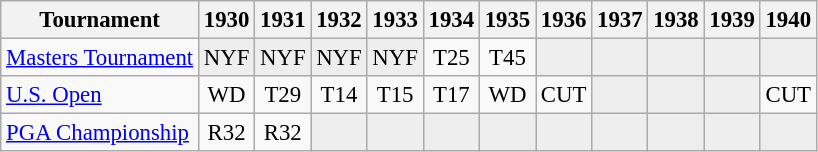<table class="wikitable" style="font-size:95%;text-align:center;">
<tr>
<th>Tournament</th>
<th>1930</th>
<th>1931</th>
<th>1932</th>
<th>1933</th>
<th>1934</th>
<th>1935</th>
<th>1936</th>
<th>1937</th>
<th>1938</th>
<th>1939</th>
<th>1940</th>
</tr>
<tr>
<td align=left><a href='#'>Masters Tournament</a></td>
<td style="background:#eeeeee;">NYF</td>
<td style="background:#eeeeee;">NYF</td>
<td style="background:#eeeeee;">NYF</td>
<td style="background:#eeeeee;">NYF</td>
<td>T25</td>
<td>T45</td>
<td style="background:#eeeeee;"></td>
<td style="background:#eeeeee;"></td>
<td style="background:#eeeeee;"></td>
<td style="background:#eeeeee;"></td>
<td style="background:#eeeeee;"></td>
</tr>
<tr>
<td align=left><a href='#'>U.S. Open</a></td>
<td>WD</td>
<td>T29</td>
<td>T14</td>
<td>T15</td>
<td>T17</td>
<td>WD</td>
<td>CUT</td>
<td style="background:#eeeeee;"></td>
<td style="background:#eeeeee;"></td>
<td style="background:#eeeeee;"></td>
<td>CUT</td>
</tr>
<tr>
<td align=left><a href='#'>PGA Championship</a></td>
<td>R32</td>
<td>R32</td>
<td style="background:#eeeeee;"></td>
<td style="background:#eeeeee;"></td>
<td style="background:#eeeeee;"></td>
<td style="background:#eeeeee;"></td>
<td style="background:#eeeeee;"></td>
<td style="background:#eeeeee;"></td>
<td style="background:#eeeeee;"></td>
<td style="background:#eeeeee;"></td>
<td style="background:#eeeeee;"></td>
</tr>
</table>
